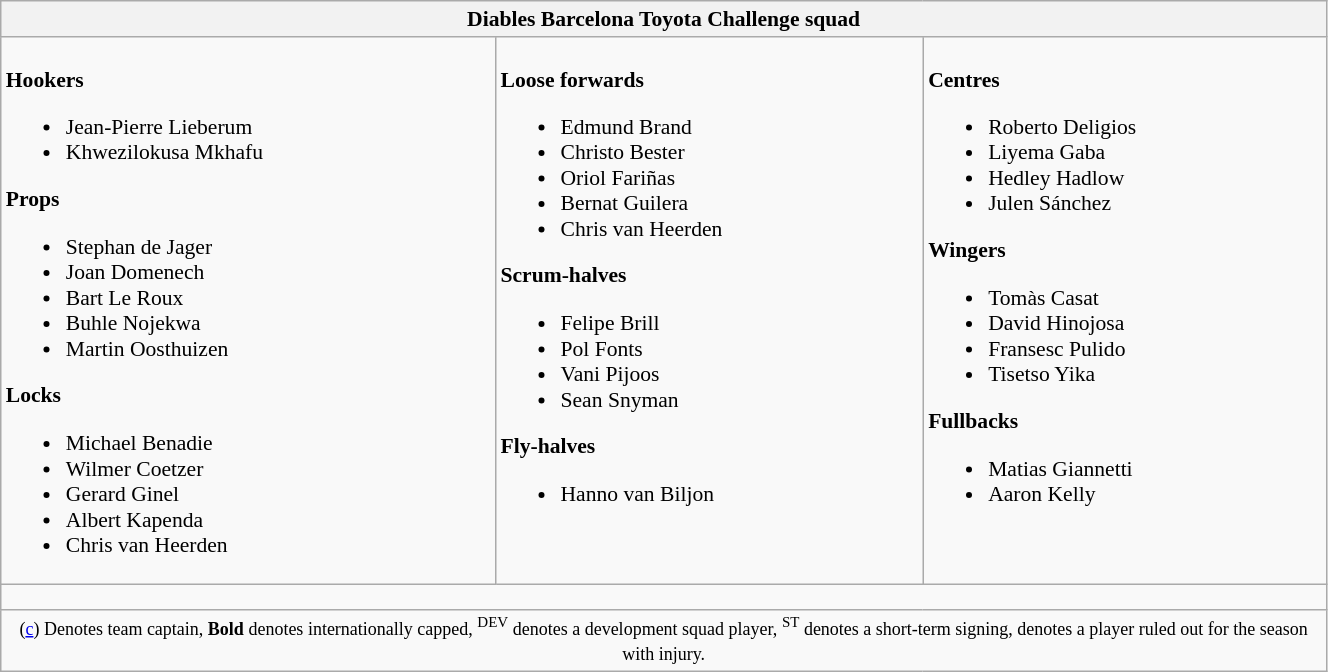<table class="wikitable" style="text-align:left; font-size:90%; width:70%">
<tr>
<th colspan="100%">Diables Barcelona Toyota Challenge squad</th>
</tr>
<tr valign="top">
<td><br><strong>Hookers</strong><ul><li> Jean-Pierre Lieberum</li><li> Khwezilokusa Mkhafu</li></ul><strong>Props</strong><ul><li> Stephan de Jager</li><li> Joan Domenech</li><li> Bart Le Roux</li><li> Buhle Nojekwa</li><li> Martin Oosthuizen</li></ul><strong>Locks</strong><ul><li> Michael Benadie</li><li> Wilmer Coetzer</li><li> Gerard Ginel</li><li> Albert Kapenda</li><li> Chris van Heerden</li></ul></td>
<td><br><strong>Loose forwards</strong><ul><li> Edmund Brand</li><li> Christo Bester</li><li> Oriol Fariñas</li><li> Bernat Guilera</li><li> Chris van Heerden</li></ul><strong>Scrum-halves</strong><ul><li> Felipe Brill</li><li> Pol Fonts</li><li> Vani Pijoos</li><li> Sean Snyman</li></ul><strong>Fly-halves</strong><ul><li> Hanno van Biljon</li></ul></td>
<td><br><strong>Centres</strong><ul><li> Roberto Deligios</li><li> Liyema Gaba</li><li> Hedley Hadlow</li><li> Julen Sánchez</li></ul><strong>Wingers</strong><ul><li> Tomàs Casat</li><li> David Hinojosa</li><li> Fransesc Pulido</li><li> Tisetso Yika</li></ul><strong>Fullbacks</strong><ul><li> Matias Giannetti</li><li> Aaron Kelly</li></ul></td>
</tr>
<tr>
<td colspan="100%" style="height: 10px;"></td>
</tr>
<tr>
<td colspan="100%" style="text-align:center;"><small>(<a href='#'>c</a>) Denotes team captain, <strong>Bold</strong> denotes internationally capped, <sup>DEV</sup> denotes a development squad player, <sup>ST</sup> denotes a short-term signing,  denotes a player ruled out for the season with injury.</small> </td>
</tr>
</table>
